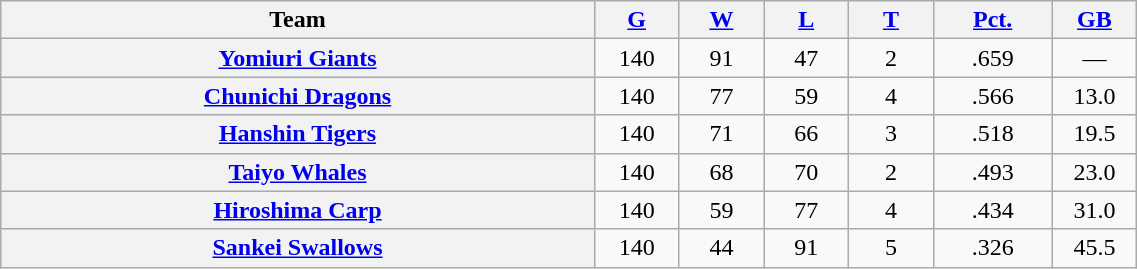<table class="wikitable plainrowheaders" width="60%" style="text-align:center;">
<tr>
<th scope="col" width="35%">Team</th>
<th scope="col" width="5%"><a href='#'>G</a></th>
<th scope="col" width="5%"><a href='#'>W</a></th>
<th scope="col" width="5%"><a href='#'>L</a></th>
<th scope="col" width="5%"><a href='#'>T</a></th>
<th scope="col" width="7%"><a href='#'>Pct.</a></th>
<th scope="col" width="5%"><a href='#'>GB</a></th>
</tr>
<tr>
<th scope="row" style="text-align:center;"><a href='#'>Yomiuri Giants</a></th>
<td>140</td>
<td>91</td>
<td>47</td>
<td>2</td>
<td>.659</td>
<td>—</td>
</tr>
<tr>
<th scope="row" style="text-align:center;"><a href='#'>Chunichi Dragons</a></th>
<td>140</td>
<td>77</td>
<td>59</td>
<td>4</td>
<td>.566</td>
<td>13.0</td>
</tr>
<tr>
<th scope="row" style="text-align:center;"><a href='#'>Hanshin Tigers</a></th>
<td>140</td>
<td>71</td>
<td>66</td>
<td>3</td>
<td>.518</td>
<td>19.5</td>
</tr>
<tr>
<th scope="row" style="text-align:center;"><a href='#'>Taiyo Whales</a></th>
<td>140</td>
<td>68</td>
<td>70</td>
<td>2</td>
<td>.493</td>
<td>23.0</td>
</tr>
<tr>
<th scope="row" style="text-align:center;"><a href='#'>Hiroshima Carp</a></th>
<td>140</td>
<td>59</td>
<td>77</td>
<td>4</td>
<td>.434</td>
<td>31.0</td>
</tr>
<tr>
<th scope="row" style="text-align:center;"><a href='#'>Sankei Swallows</a></th>
<td>140</td>
<td>44</td>
<td>91</td>
<td>5</td>
<td>.326</td>
<td>45.5</td>
</tr>
</table>
